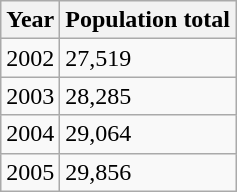<table class="wikitable">
<tr>
<th>Year</th>
<th>Population total</th>
</tr>
<tr>
<td>2002</td>
<td>27,519</td>
</tr>
<tr>
<td>2003</td>
<td>28,285</td>
</tr>
<tr>
<td>2004</td>
<td>29,064</td>
</tr>
<tr>
<td>2005</td>
<td>29,856</td>
</tr>
</table>
